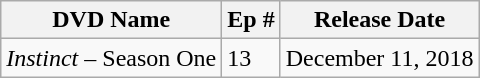<table class="wikitable">
<tr>
<th>DVD Name</th>
<th>Ep #</th>
<th>Release Date</th>
</tr>
<tr>
<td><em>Instinct</em> – Season One</td>
<td>13</td>
<td>December 11, 2018</td>
</tr>
</table>
